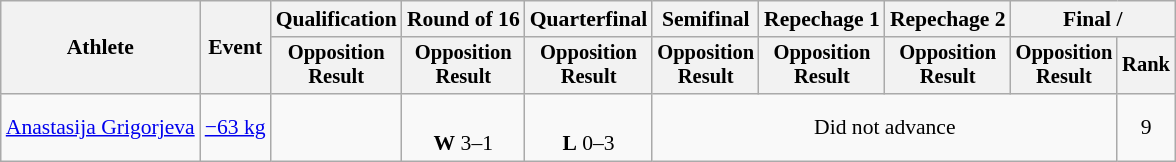<table class="wikitable" style="font-size:90%">
<tr>
<th rowspan="2">Athlete</th>
<th rowspan="2">Event</th>
<th>Qualification</th>
<th>Round of 16</th>
<th>Quarterfinal</th>
<th>Semifinal</th>
<th>Repechage 1</th>
<th>Repechage 2</th>
<th colspan=2>Final / </th>
</tr>
<tr style="font-size: 95%">
<th>Opposition<br>Result</th>
<th>Opposition<br>Result</th>
<th>Opposition<br>Result</th>
<th>Opposition<br>Result</th>
<th>Opposition<br>Result</th>
<th>Opposition<br>Result</th>
<th>Opposition<br>Result</th>
<th>Rank</th>
</tr>
<tr align=center>
<td align=left><a href='#'>Anastasija Grigorjeva</a></td>
<td align=left><a href='#'>−63 kg</a></td>
<td></td>
<td><br><strong>W</strong> 3–1 <sup></sup></td>
<td><br><strong>L</strong> 0–3 <sup></sup></td>
<td colspan=4>Did not advance</td>
<td>9</td>
</tr>
</table>
